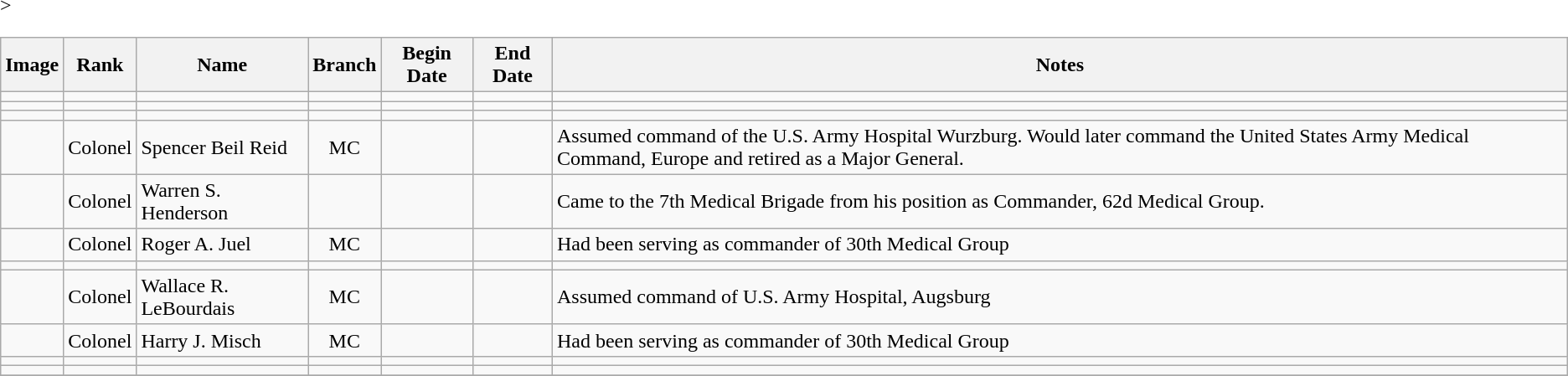<table class="wikitable sortable">
<tr>
<th class=unsortable>Image</th>
<th class=unsortable>Rank</th>
<th>Name</th>
<th>Branch</th>
<th>Begin Date</th>
<th>End Date</th>
<th class=unsortable>Notes</th>
</tr>
<tr>
<td></td>
<td></td>
<td Sortname></td>
<td align=center></td>
<td align=center></td>
<td align=center></td>
<td></td>
</tr>
<tr>
<td></td>
<td></td>
<td Sortname></td>
<td align=center></td>
<td align=center></td>
<td align=center></td>
<td></td>
</tr>
<tr>
<td></td>
<td></td>
<td Sortname></td>
<td align=center></td>
<td align=center></td>
<td align=center></td>
<td></td>
</tr>
<tr>
<td></td>
<td>Colonel</td>
<td Sortname>Spencer Beil Reid</td>
<td align=center>MC</td>
<td align=center></td>
<td align=center></td>
<td>Assumed command of the U.S. Army Hospital Wurzburg. Would later command the United States Army Medical Command, Europe and retired as a Major General.</td>
</tr>
<tr>
<td></td>
<td>Colonel</td>
<td Sortname>Warren S. Henderson</td>
<td align=center></td>
<td align=center></td>
<td align=center></td>
<td>Came to the 7th Medical Brigade from his position as Commander, 62d Medical Group.</td>
</tr>
<tr>
<td></td>
<td>Colonel</td>
<td Sortname>Roger A. Juel</td>
<td align=center>MC</td>
<td align=center></td>
<td align=center></td>
<td>Had been serving as commander of 30th Medical Group</td>
</tr>
<tr>
<td></td>
<td></td>
<td Sortname></td>
<td align=center></td>
<td align=center></td>
<td align=center></td>
<td></td>
</tr>
<tr>
<td></td>
<td>Colonel</td>
<td Sortname>Wallace R. LeBourdais</td>
<td align=center>MC</td>
<td align=center></td>
<td align=center></td>
<td>Assumed command of U.S. Army Hospital, Augsburg</td>
</tr>
<tr>
<td></td>
<td>Colonel</td>
<td Sortname>Harry J. Misch</td>
<td align=center>MC</td>
<td align=center></td>
<td align=center></td>
<td>Had been serving as commander of 30th Medical Group</td>
</tr>
<tr>
<td></td>
<td></td>
<td Sortname></td>
<td align=center></td>
<td align=center></td>
<td align=center></td>
<td></td>
</tr>
<tr>
<td></td>
<td></td>
<td Sortname></td>
<td align=center></td>
<td align=center></td>
<td align=center></td>
<td></td>
</tr>
<tr -->>
</tr>
</table>
